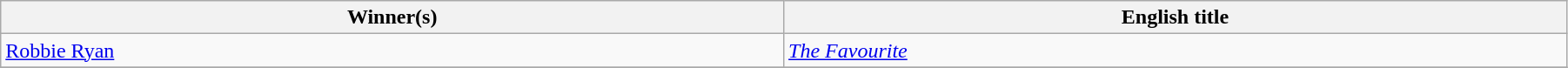<table class="wikitable" width="95%" cellpadding="5">
<tr>
<th width="18%">Winner(s)</th>
<th width="18%">English title</th>
</tr>
<tr>
<td>  <a href='#'>Robbie Ryan</a></td>
<td><em><a href='#'>The Favourite</a></em></td>
</tr>
<tr>
</tr>
</table>
